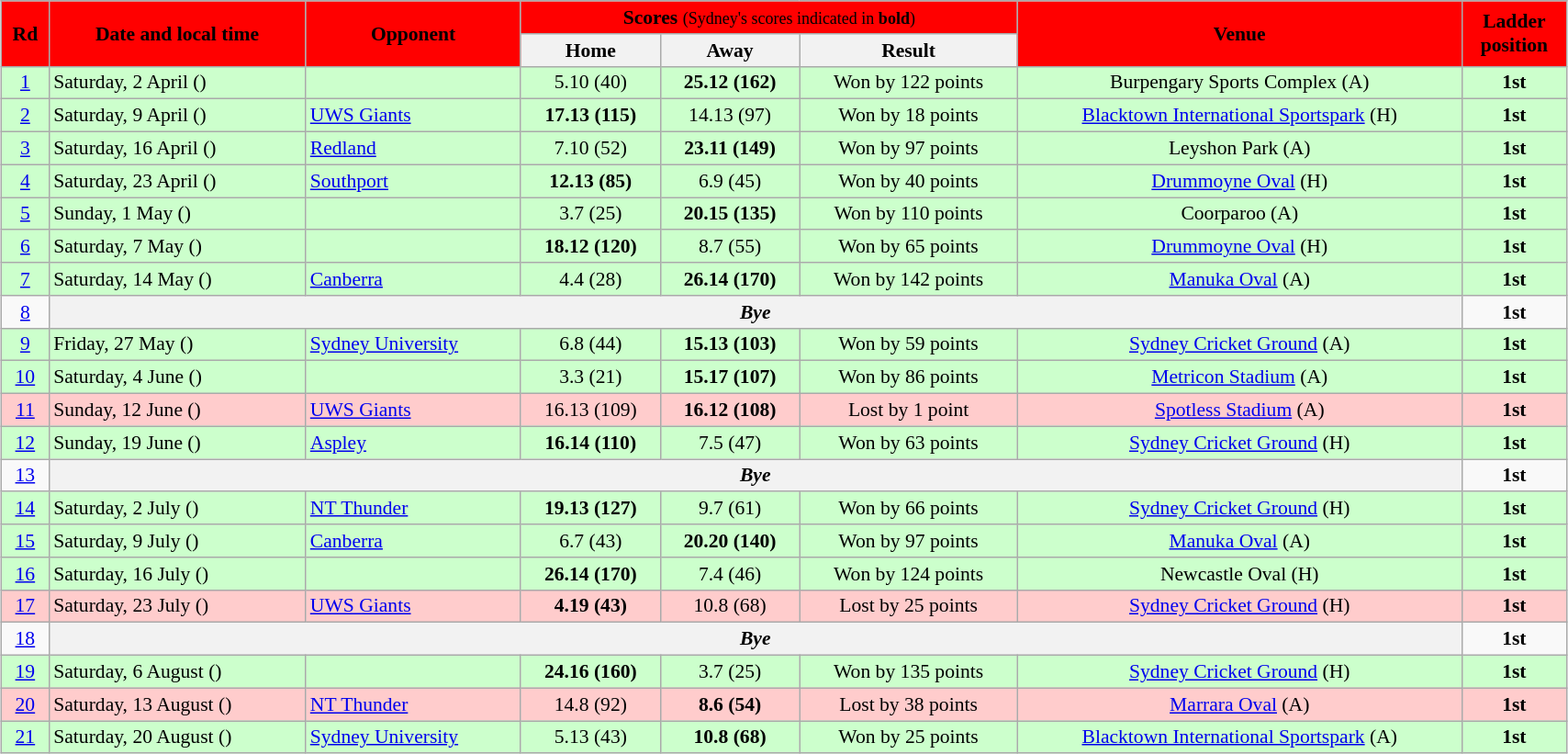<table class="wikitable" style="font-size:90%; text-align:center; width: 90%; margin-left: auto; margin-right: auto;">
<tr style="background:#FF0000;">
<td rowspan=2><span><strong>Rd</strong></span></td>
<td rowspan=2><span><strong>Date and local time</strong></span></td>
<td rowspan=2><span><strong>Opponent</strong></span></td>
<td colspan=3><span><strong>Scores</strong> <small>(Sydney's scores indicated in <strong>bold</strong>)</small></span></td>
<td rowspan=2><span><strong>Venue</strong></span></td>
<td rowspan=2><span><strong>Ladder<br>position</strong></span></td>
</tr>
<tr>
<th><span>Home</span></th>
<th><span>Away</span></th>
<th><span>Result</span></th>
</tr>
<tr style="background:#cfc;">
<td><a href='#'>1</a></td>
<td align=left>Saturday, 2 April ()</td>
<td align=left></td>
<td>5.10 (40)</td>
<td><strong>25.12 (162)</strong></td>
<td>Won by 122 points</td>
<td>Burpengary Sports Complex (A)</td>
<td><strong>1st</strong></td>
</tr>
<tr style="background:#cfc;">
<td><a href='#'>2</a></td>
<td align=left>Saturday, 9 April ()</td>
<td align=left><a href='#'>UWS Giants</a></td>
<td><strong>17.13 (115)</strong></td>
<td>14.13 (97)</td>
<td>Won by 18 points</td>
<td><a href='#'>Blacktown International Sportspark</a> (H)</td>
<td><strong>1st</strong></td>
</tr>
<tr style="background:#cfc;">
<td><a href='#'>3</a></td>
<td align=left>Saturday, 16 April ()</td>
<td align=left><a href='#'>Redland</a></td>
<td>7.10 (52)</td>
<td><strong>23.11 (149)</strong></td>
<td>Won by 97 points</td>
<td>Leyshon Park (A)</td>
<td><strong>1st</strong></td>
</tr>
<tr style="background:#cfc;">
<td><a href='#'>4</a></td>
<td align=left>Saturday, 23 April ()</td>
<td align=left><a href='#'>Southport</a></td>
<td><strong>12.13 (85)</strong></td>
<td>6.9 (45)</td>
<td>Won by 40 points</td>
<td><a href='#'>Drummoyne Oval</a> (H)</td>
<td><strong>1st</strong></td>
</tr>
<tr style="background:#cfc;">
<td><a href='#'>5</a></td>
<td align=left>Sunday, 1 May ()</td>
<td align=left></td>
<td>3.7 (25)</td>
<td><strong>20.15 (135)</strong></td>
<td>Won by 110 points</td>
<td>Coorparoo (A)</td>
<td><strong>1st</strong></td>
</tr>
<tr style="background:#cfc;">
<td><a href='#'>6</a></td>
<td align=left>Saturday, 7 May ()</td>
<td align=left></td>
<td><strong>18.12 (120)</strong></td>
<td>8.7 (55)</td>
<td>Won by 65 points</td>
<td><a href='#'>Drummoyne Oval</a> (H)</td>
<td><strong>1st</strong></td>
</tr>
<tr style="background:#cfc;">
<td><a href='#'>7</a></td>
<td align=left>Saturday, 14 May ()</td>
<td align=left><a href='#'>Canberra</a></td>
<td>4.4 (28)</td>
<td><strong>26.14 (170)</strong></td>
<td>Won by 142 points</td>
<td><a href='#'>Manuka Oval</a> (A)</td>
<td><strong>1st</strong></td>
</tr>
<tr>
<td><a href='#'>8</a></td>
<th colspan=6><span><em>Bye</em></span></th>
<td><strong>1st</strong></td>
</tr>
<tr style="background:#cfc;">
<td><a href='#'>9</a></td>
<td align=left>Friday, 27 May ()</td>
<td align=left><a href='#'>Sydney University</a></td>
<td>6.8 (44)</td>
<td><strong>15.13 (103)</strong></td>
<td>Won by 59 points</td>
<td><a href='#'>Sydney Cricket Ground</a> (A)</td>
<td><strong>1st</strong></td>
</tr>
<tr style="background:#cfc;">
<td><a href='#'>10</a></td>
<td align=left>Saturday, 4 June ()</td>
<td align=left></td>
<td>3.3 (21)</td>
<td><strong>15.17 (107)</strong></td>
<td>Won by 86 points</td>
<td><a href='#'>Metricon Stadium</a> (A)</td>
<td><strong>1st</strong></td>
</tr>
<tr style="background:#fcc;">
<td><a href='#'>11</a></td>
<td align=left>Sunday, 12 June ()</td>
<td align=left><a href='#'>UWS Giants</a></td>
<td>16.13 (109)</td>
<td><strong>16.12 (108)</strong></td>
<td>Lost by 1 point</td>
<td><a href='#'>Spotless Stadium</a> (A)</td>
<td><strong>1st</strong></td>
</tr>
<tr style="background:#cfc;">
<td><a href='#'>12</a></td>
<td align=left>Sunday, 19 June ()</td>
<td align=left><a href='#'>Aspley</a></td>
<td><strong>16.14 (110)</strong></td>
<td>7.5 (47)</td>
<td>Won by 63 points</td>
<td><a href='#'>Sydney Cricket Ground</a> (H)</td>
<td><strong>1st</strong></td>
</tr>
<tr>
<td><a href='#'>13</a></td>
<th colspan=6><span><em>Bye</em></span></th>
<td><strong>1st</strong></td>
</tr>
<tr style="background:#cfc;">
<td><a href='#'>14</a></td>
<td align=left>Saturday, 2 July ()</td>
<td align=left><a href='#'>NT Thunder</a></td>
<td><strong>19.13 (127)</strong></td>
<td>9.7 (61)</td>
<td>Won by 66 points</td>
<td><a href='#'>Sydney Cricket Ground</a> (H)</td>
<td><strong>1st</strong></td>
</tr>
<tr style="background:#cfc;">
<td><a href='#'>15</a></td>
<td align=left>Saturday, 9 July ()</td>
<td align=left><a href='#'>Canberra</a></td>
<td>6.7 (43)</td>
<td><strong>20.20 (140)</strong></td>
<td>Won by 97 points</td>
<td><a href='#'>Manuka Oval</a> (A)</td>
<td><strong>1st</strong></td>
</tr>
<tr style="background:#cfc;">
<td><a href='#'>16</a></td>
<td align=left>Saturday, 16 July ()</td>
<td align=left></td>
<td><strong>26.14 (170)</strong></td>
<td>7.4 (46)</td>
<td>Won by 124 points</td>
<td>Newcastle Oval (H)</td>
<td><strong>1st</strong></td>
</tr>
<tr style="background:#fcc;">
<td><a href='#'>17</a></td>
<td align=left>Saturday, 23 July ()</td>
<td align=left><a href='#'>UWS Giants</a></td>
<td><strong>4.19 (43)</strong></td>
<td>10.8 (68)</td>
<td>Lost by 25 points</td>
<td><a href='#'>Sydney Cricket Ground</a> (H)</td>
<td><strong>1st</strong></td>
</tr>
<tr>
<td><a href='#'>18</a></td>
<th colspan=6><span><em>Bye</em></span></th>
<td><strong>1st</strong></td>
</tr>
<tr style="background:#cfc;">
<td><a href='#'>19</a></td>
<td align=left>Saturday, 6 August ()</td>
<td align=left></td>
<td><strong>24.16 (160)</strong></td>
<td>3.7 (25)</td>
<td>Won by 135 points</td>
<td><a href='#'>Sydney Cricket Ground</a> (H)</td>
<td><strong>1st</strong></td>
</tr>
<tr style="background:#fcc;">
<td><a href='#'>20</a></td>
<td align=left>Saturday, 13 August ()</td>
<td align=left><a href='#'>NT Thunder</a></td>
<td>14.8 (92)</td>
<td><strong>8.6 (54)</strong></td>
<td>Lost by 38 points</td>
<td><a href='#'>Marrara Oval</a> (A)</td>
<td><strong>1st</strong></td>
</tr>
<tr style="background:#cfc;">
<td><a href='#'>21</a></td>
<td align=left>Saturday, 20 August ()</td>
<td align=left><a href='#'>Sydney University</a></td>
<td>5.13 (43)</td>
<td><strong>10.8 (68)</strong></td>
<td>Won by 25 points</td>
<td><a href='#'>Blacktown International Sportspark</a> (A)</td>
<td><strong>1st</strong></td>
</tr>
</table>
